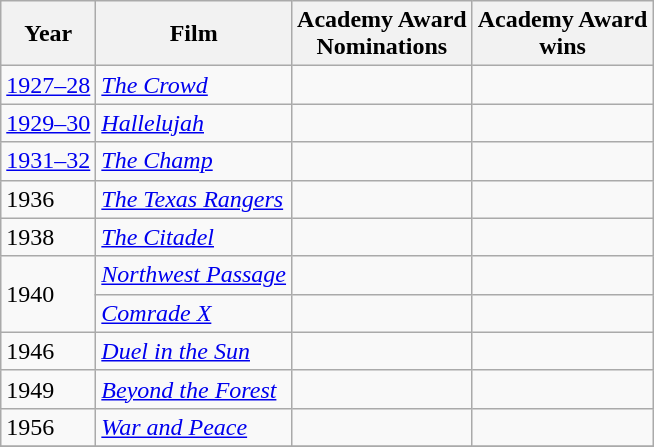<table class="wikitable">
<tr>
<th>Year</th>
<th>Film</th>
<th>Academy Award <br> Nominations</th>
<th>Academy Award <br> wins</th>
</tr>
<tr>
<td><a href='#'>1927–28</a></td>
<td><em><a href='#'>The Crowd</a></em></td>
<td></td>
<td></td>
</tr>
<tr>
<td><a href='#'>1929–30</a></td>
<td><em><a href='#'>Hallelujah</a></em></td>
<td></td>
<td></td>
</tr>
<tr>
<td><a href='#'>1931–32</a></td>
<td><em><a href='#'>The Champ</a></em></td>
<td></td>
<td></td>
</tr>
<tr>
<td>1936</td>
<td><em><a href='#'>The Texas Rangers</a></em></td>
<td></td>
<td></td>
</tr>
<tr>
<td>1938</td>
<td><em><a href='#'>The Citadel</a></em></td>
<td></td>
<td></td>
</tr>
<tr>
<td rowspan=2>1940</td>
<td><em><a href='#'>Northwest Passage</a></em></td>
<td></td>
<td></td>
</tr>
<tr>
<td><em><a href='#'>Comrade X</a></em></td>
<td></td>
<td></td>
</tr>
<tr>
<td>1946</td>
<td><em><a href='#'>Duel in the Sun</a></em></td>
<td></td>
<td></td>
</tr>
<tr>
<td>1949</td>
<td><em><a href='#'>Beyond the Forest</a></em></td>
<td></td>
<td></td>
</tr>
<tr>
<td>1956</td>
<td><em><a href='#'>War and Peace</a></em></td>
<td></td>
<td></td>
</tr>
<tr>
</tr>
</table>
